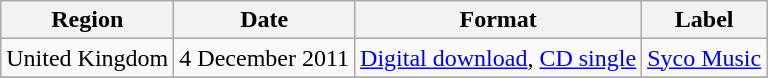<table class="wikitable">
<tr>
<th scope="col">Region</th>
<th scope="col">Date</th>
<th scope="col">Format</th>
<th scope="col">Label</th>
</tr>
<tr>
<td>United Kingdom</td>
<td>4 December 2011</td>
<td><a href='#'>Digital download</a>, <a href='#'>CD single</a></td>
<td><a href='#'>Syco Music</a></td>
</tr>
<tr>
</tr>
</table>
